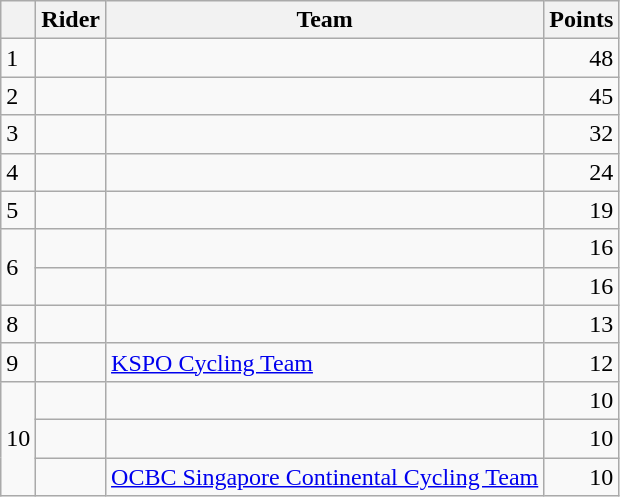<table class="wikitable">
<tr>
<th></th>
<th>Rider</th>
<th>Team</th>
<th>Points</th>
</tr>
<tr>
<td>1</td>
<td> </td>
<td></td>
<td align=right>48</td>
</tr>
<tr>
<td>2</td>
<td></td>
<td></td>
<td align=right>45</td>
</tr>
<tr>
<td>3</td>
<td></td>
<td></td>
<td align=right>32</td>
</tr>
<tr>
<td>4</td>
<td></td>
<td></td>
<td align=right>24</td>
</tr>
<tr>
<td>5</td>
<td></td>
<td></td>
<td align=right>19</td>
</tr>
<tr>
<td rowspan=2>6</td>
<td></td>
<td></td>
<td align=right>16</td>
</tr>
<tr>
<td></td>
<td></td>
<td align=right>16</td>
</tr>
<tr>
<td>8</td>
<td></td>
<td></td>
<td align=right>13</td>
</tr>
<tr>
<td>9</td>
<td></td>
<td><a href='#'>KSPO Cycling Team</a></td>
<td align=right>12</td>
</tr>
<tr>
<td rowspan=3>10</td>
<td></td>
<td></td>
<td align=right>10</td>
</tr>
<tr>
<td></td>
<td></td>
<td align=right>10</td>
</tr>
<tr>
<td></td>
<td><a href='#'>OCBC Singapore Continental Cycling Team</a></td>
<td align=right>10</td>
</tr>
</table>
